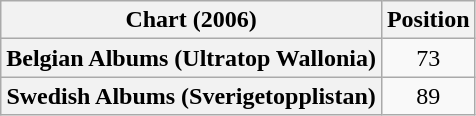<table class="wikitable sortable plainrowheaders" style="text-align:center">
<tr>
<th scope="col">Chart (2006)</th>
<th scope="col">Position</th>
</tr>
<tr>
<th scope="row">Belgian Albums (Ultratop Wallonia)</th>
<td>73</td>
</tr>
<tr>
<th scope="row">Swedish Albums (Sverigetopplistan)</th>
<td>89</td>
</tr>
</table>
